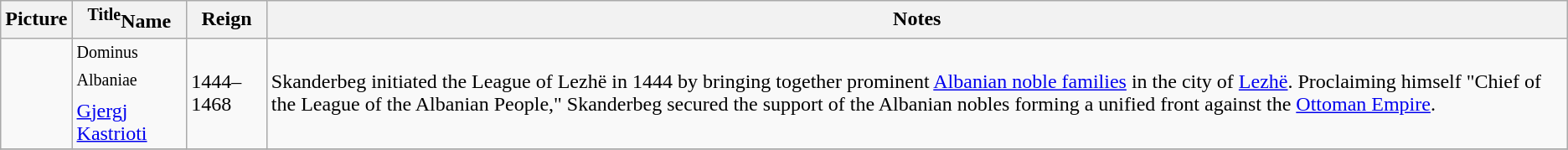<table class="wikitable">
<tr ->
<th>Picture</th>
<th><sup>Title</sup>Name</th>
<th>Reign</th>
<th>Notes</th>
</tr>
<tr ->
<td></td>
<td><sup>Dominus Albaniae</sup><br><a href='#'>Gjergj Kastrioti</a></td>
<td>1444–1468</td>
<td>Skanderbeg initiated the League of Lezhë in 1444 by bringing together prominent <a href='#'>Albanian noble families</a> in the city of <a href='#'>Lezhë</a>. Proclaiming himself "Chief of the League of the Albanian People," Skanderbeg secured the support of the Albanian nobles forming a unified front against the <a href='#'>Ottoman Empire</a>.</td>
</tr>
<tr ->
</tr>
</table>
